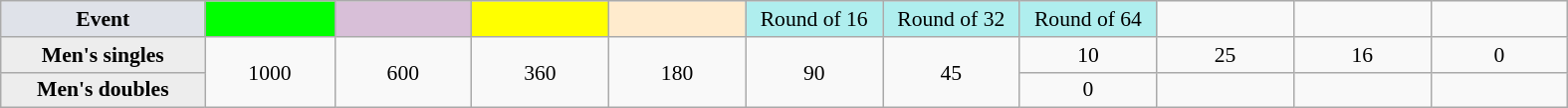<table class=wikitable style=font-size:90%;text-align:center>
<tr>
<td style="width:130px; background:#dfe2e9;"><strong>Event</strong></td>
<td style="width:80px; background:lime;"></td>
<td style="width:85px; background:thistle;"></td>
<td style="width:85px; background:#ff0;"></td>
<td style="width:85px; background:#ffebcd;"></td>
<td style="width:85px; background:#afeeee;">Round of 16</td>
<td style="width:85px; background:#afeeee;">Round of 32</td>
<td style="width:85px; background:#afeeee;">Round of 64</td>
<td width=85></td>
<td width=85></td>
<td width=85></td>
</tr>
<tr>
<th style="background:#ededed;">Men's singles</th>
<td rowspan=2>1000</td>
<td rowspan=2>600</td>
<td rowspan=2>360</td>
<td rowspan=2>180</td>
<td rowspan=2>90</td>
<td rowspan=2>45</td>
<td>10</td>
<td>25</td>
<td>16</td>
<td>0</td>
</tr>
<tr>
<th style="background:#ededed;">Men's doubles</th>
<td>0</td>
<td></td>
<td></td>
<td></td>
</tr>
</table>
